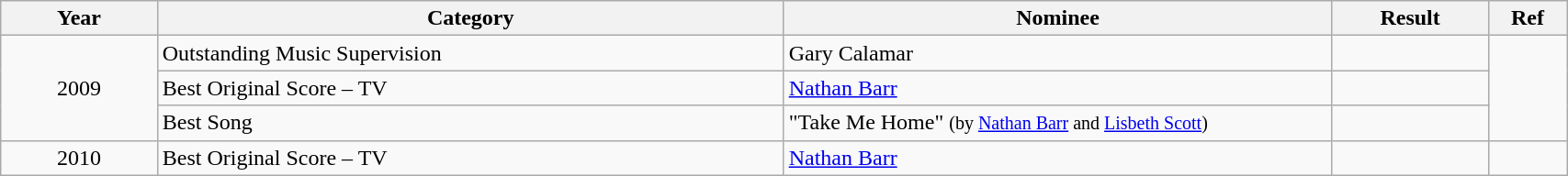<table class="wikitable" width="90%">
<tr>
<th width="10%">Year</th>
<th width="40%">Category</th>
<th width="35%">Nominee</th>
<th width="10%">Result</th>
<th width="5%">Ref</th>
</tr>
<tr>
<td rowspan="3" align="center">2009</td>
<td>Outstanding Music Supervision</td>
<td>Gary Calamar</td>
<td></td>
<td rowspan="3" align="center"></td>
</tr>
<tr>
<td>Best Original Score – TV</td>
<td><a href='#'>Nathan Barr</a></td>
<td></td>
</tr>
<tr>
<td>Best Song</td>
<td>"Take Me Home" <small>(by <a href='#'>Nathan Barr</a> and <a href='#'>Lisbeth Scott</a>)</small></td>
<td></td>
</tr>
<tr>
<td align="center">2010</td>
<td>Best Original Score – TV</td>
<td><a href='#'>Nathan Barr</a></td>
<td></td>
<td align="center"></td>
</tr>
</table>
